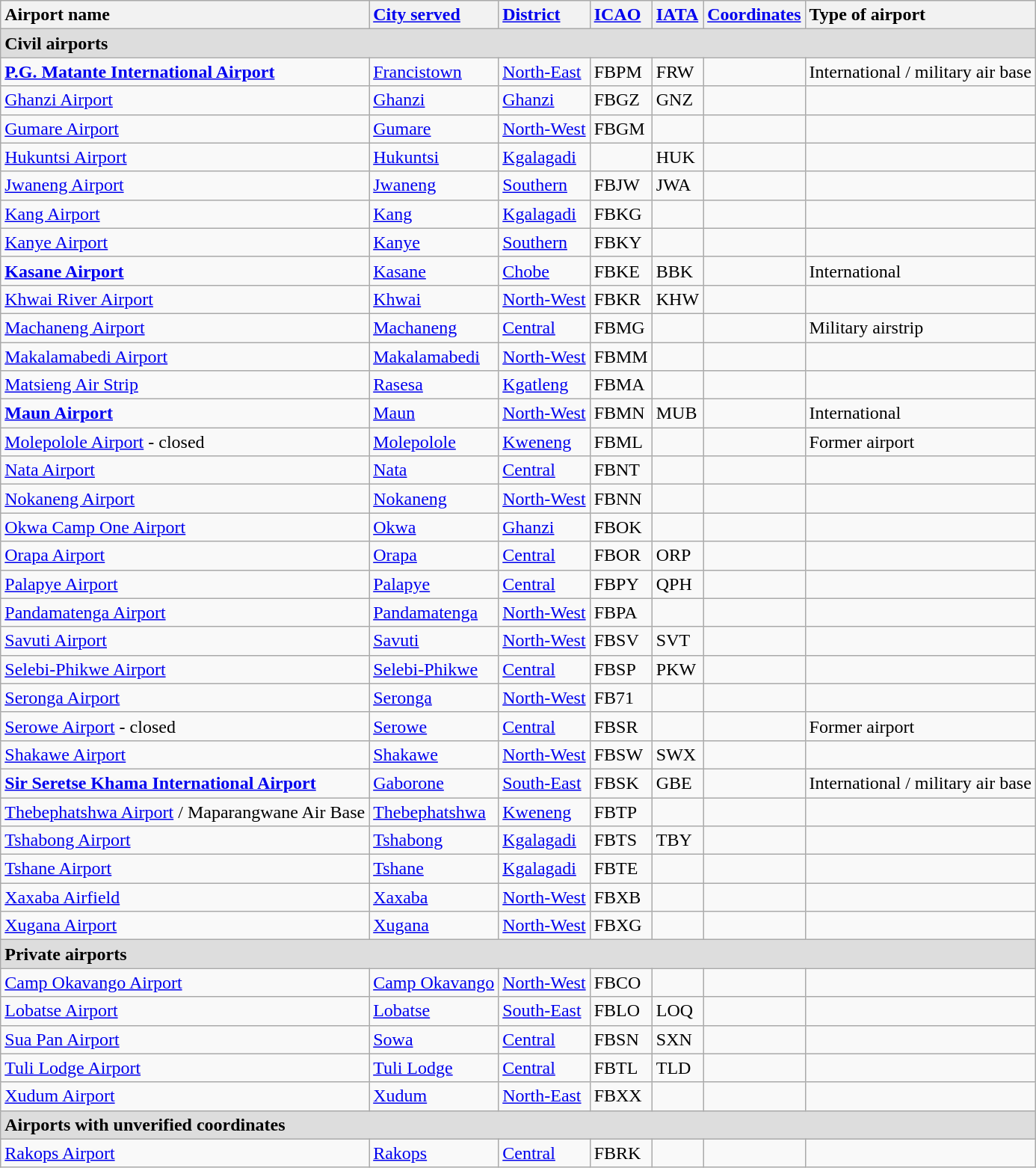<table class="wikitable sortable">
<tr valign="baseline">
<th style="text-align:left;">Airport name</th>
<th style="text-align:left;"><a href='#'>City served</a></th>
<th style="text-align:left;"><a href='#'>District</a></th>
<th style="text-align:left;"><a href='#'>ICAO</a></th>
<th style="text-align:left;"><a href='#'>IATA</a></th>
<th style="text-align:left;"><a href='#'>Coordinates</a></th>
<th style="text-align:left;">Type of airport</th>
</tr>
<tr class="sortbottom">
<th colspan="7" style="text-align:left; background:#DDDDDD;">Civil airports</th>
</tr>
<tr valign="top">
<td><strong><a href='#'>P.G. Matante International Airport</a></strong></td>
<td><a href='#'>Francistown</a></td>
<td><a href='#'>North-East</a></td>
<td>FBPM</td>
<td>FRW</td>
<td></td>
<td>International / military air base</td>
</tr>
<tr valign="top">
<td><a href='#'>Ghanzi Airport</a></td>
<td><a href='#'>Ghanzi</a></td>
<td><a href='#'>Ghanzi</a></td>
<td>FBGZ</td>
<td>GNZ</td>
<td></td>
<td></td>
</tr>
<tr valign="top">
<td><a href='#'>Gumare Airport</a></td>
<td><a href='#'>Gumare</a></td>
<td><a href='#'>North-West</a></td>
<td>FBGM</td>
<td></td>
<td></td>
<td></td>
</tr>
<tr valign="top">
<td><a href='#'>Hukuntsi Airport</a></td>
<td><a href='#'>Hukuntsi</a></td>
<td><a href='#'>Kgalagadi</a></td>
<td></td>
<td>HUK</td>
<td></td>
<td></td>
</tr>
<tr valign="top">
<td><a href='#'>Jwaneng Airport</a></td>
<td><a href='#'>Jwaneng</a></td>
<td><a href='#'>Southern</a></td>
<td>FBJW</td>
<td>JWA</td>
<td></td>
<td></td>
</tr>
<tr valign="top">
<td><a href='#'>Kang Airport</a></td>
<td><a href='#'>Kang</a></td>
<td><a href='#'>Kgalagadi</a></td>
<td>FBKG</td>
<td></td>
<td></td>
<td></td>
</tr>
<tr valign="top">
<td><a href='#'>Kanye Airport</a></td>
<td><a href='#'>Kanye</a></td>
<td><a href='#'>Southern</a></td>
<td>FBKY</td>
<td></td>
<td></td>
<td></td>
</tr>
<tr valign="top">
<td><strong><a href='#'>Kasane Airport</a></strong></td>
<td><a href='#'>Kasane</a></td>
<td><a href='#'>Chobe</a></td>
<td>FBKE</td>
<td>BBK</td>
<td></td>
<td>International</td>
</tr>
<tr valign="top">
<td><a href='#'>Khwai River Airport</a></td>
<td><a href='#'>Khwai</a></td>
<td><a href='#'>North-West</a></td>
<td>FBKR</td>
<td>KHW</td>
<td></td>
<td></td>
</tr>
<tr valign="top">
<td><a href='#'>Machaneng Airport</a></td>
<td><a href='#'>Machaneng</a></td>
<td><a href='#'>Central</a></td>
<td>FBMG</td>
<td></td>
<td></td>
<td>Military airstrip</td>
</tr>
<tr valign="top">
<td><a href='#'>Makalamabedi Airport</a></td>
<td><a href='#'>Makalamabedi</a></td>
<td><a href='#'>North-West</a></td>
<td>FBMM</td>
<td></td>
<td></td>
<td></td>
</tr>
<tr valign="top">
<td><a href='#'>Matsieng Air Strip</a></td>
<td><a href='#'>Rasesa</a></td>
<td><a href='#'>Kgatleng</a></td>
<td>FBMA</td>
<td></td>
<td></td>
<td></td>
</tr>
<tr valign="top">
<td><strong><a href='#'>Maun Airport</a></strong></td>
<td><a href='#'>Maun</a></td>
<td><a href='#'>North-West</a></td>
<td>FBMN</td>
<td>MUB</td>
<td></td>
<td>International</td>
</tr>
<tr valign="top">
<td><a href='#'>Molepolole Airport</a> - closed</td>
<td><a href='#'>Molepolole</a></td>
<td><a href='#'>Kweneng</a></td>
<td>FBML</td>
<td></td>
<td></td>
<td>Former airport</td>
</tr>
<tr valign="top">
<td><a href='#'>Nata Airport</a></td>
<td><a href='#'>Nata</a></td>
<td><a href='#'>Central</a></td>
<td>FBNT</td>
<td></td>
<td></td>
<td></td>
</tr>
<tr valign="top">
<td><a href='#'>Nokaneng Airport</a></td>
<td><a href='#'>Nokaneng</a></td>
<td><a href='#'>North-West</a></td>
<td>FBNN</td>
<td></td>
<td></td>
<td></td>
</tr>
<tr valign="top">
<td><a href='#'>Okwa Camp One Airport</a></td>
<td><a href='#'>Okwa</a></td>
<td><a href='#'>Ghanzi</a></td>
<td>FBOK</td>
<td></td>
<td></td>
<td></td>
</tr>
<tr valign="top">
<td><a href='#'>Orapa Airport</a></td>
<td><a href='#'>Orapa</a></td>
<td><a href='#'>Central</a></td>
<td>FBOR</td>
<td>ORP</td>
<td></td>
<td></td>
</tr>
<tr valign="top">
<td><a href='#'>Palapye Airport</a></td>
<td><a href='#'>Palapye</a></td>
<td><a href='#'>Central</a></td>
<td>FBPY</td>
<td>QPH</td>
<td></td>
<td></td>
</tr>
<tr valign="top">
<td><a href='#'>Pandamatenga Airport</a></td>
<td><a href='#'>Pandamatenga</a></td>
<td><a href='#'>North-West</a></td>
<td>FBPA</td>
<td></td>
<td></td>
<td></td>
</tr>
<tr valign="top">
<td><a href='#'>Savuti Airport</a></td>
<td><a href='#'>Savuti</a></td>
<td><a href='#'>North-West</a></td>
<td>FBSV</td>
<td>SVT</td>
<td></td>
<td></td>
</tr>
<tr valign="top">
<td><a href='#'>Selebi-Phikwe Airport</a></td>
<td><a href='#'>Selebi-Phikwe</a></td>
<td><a href='#'>Central</a></td>
<td>FBSP</td>
<td>PKW</td>
<td></td>
<td></td>
</tr>
<tr valign="top">
<td><a href='#'>Seronga Airport</a></td>
<td><a href='#'>Seronga</a></td>
<td><a href='#'>North-West</a></td>
<td>FB71</td>
<td></td>
<td></td>
<td></td>
</tr>
<tr valign="top">
<td><a href='#'>Serowe Airport</a> - closed</td>
<td><a href='#'>Serowe</a></td>
<td><a href='#'>Central</a></td>
<td>FBSR</td>
<td></td>
<td></td>
<td>Former airport</td>
</tr>
<tr valign="top">
<td><a href='#'>Shakawe Airport</a></td>
<td><a href='#'>Shakawe</a></td>
<td><a href='#'>North-West</a></td>
<td>FBSW</td>
<td>SWX</td>
<td></td>
<td></td>
</tr>
<tr valign="top">
<td><strong><a href='#'>Sir Seretse Khama International Airport</a></strong></td>
<td><a href='#'>Gaborone</a></td>
<td><a href='#'>South-East</a></td>
<td>FBSK</td>
<td>GBE</td>
<td></td>
<td>International / military air base</td>
</tr>
<tr valign="top">
<td><a href='#'>Thebephatshwa Airport</a> / Maparangwane Air Base</td>
<td><a href='#'>Thebephatshwa</a></td>
<td><a href='#'>Kweneng</a></td>
<td>FBTP</td>
<td></td>
<td></td>
<td></td>
</tr>
<tr valign="top">
<td><a href='#'>Tshabong Airport</a></td>
<td><a href='#'>Tshabong</a></td>
<td><a href='#'>Kgalagadi</a></td>
<td>FBTS</td>
<td>TBY</td>
<td></td>
<td></td>
</tr>
<tr valign="top">
<td><a href='#'>Tshane Airport</a></td>
<td><a href='#'>Tshane</a></td>
<td><a href='#'>Kgalagadi</a></td>
<td>FBTE</td>
<td></td>
<td></td>
<td></td>
</tr>
<tr valign="top">
<td><a href='#'>Xaxaba Airfield</a></td>
<td><a href='#'>Xaxaba</a></td>
<td><a href='#'>North-West</a></td>
<td>FBXB</td>
<td></td>
<td></td>
<td></td>
</tr>
<tr valign="top">
<td><a href='#'>Xugana Airport</a></td>
<td><a href='#'>Xugana</a></td>
<td><a href='#'>North-West</a></td>
<td>FBXG</td>
<td></td>
<td></td>
<td></td>
</tr>
<tr class="sortbottom">
<th colspan="7" style="text-align:left; background:#DDDDDD;">Private airports</th>
</tr>
<tr valign="top">
<td><a href='#'>Camp Okavango Airport</a></td>
<td><a href='#'>Camp Okavango</a></td>
<td><a href='#'>North-West</a></td>
<td>FBCO</td>
<td></td>
<td></td>
<td></td>
</tr>
<tr valign="top">
<td><a href='#'>Lobatse Airport</a></td>
<td><a href='#'>Lobatse</a></td>
<td><a href='#'>South-East</a></td>
<td>FBLO</td>
<td>LOQ</td>
<td></td>
<td></td>
</tr>
<tr valign="top">
<td><a href='#'>Sua Pan Airport</a></td>
<td><a href='#'>Sowa</a></td>
<td><a href='#'>Central</a></td>
<td>FBSN</td>
<td>SXN</td>
<td></td>
<td></td>
</tr>
<tr valign="top">
<td><a href='#'>Tuli Lodge Airport</a></td>
<td><a href='#'>Tuli Lodge</a></td>
<td><a href='#'>Central</a></td>
<td>FBTL</td>
<td>TLD</td>
<td></td>
<td></td>
</tr>
<tr valign="top">
<td><a href='#'>Xudum Airport</a></td>
<td><a href='#'>Xudum</a></td>
<td><a href='#'>North-East</a></td>
<td>FBXX</td>
<td></td>
<td></td>
<td></td>
</tr>
<tr class="sortbottom">
<th colspan="7" style="text-align:left; background:#DDDDDD;">Airports with unverified coordinates</th>
</tr>
<tr valign="top">
<td><a href='#'>Rakops Airport</a></td>
<td><a href='#'>Rakops</a></td>
<td><a href='#'>Central</a></td>
<td>FBRK</td>
<td></td>
<td></td>
<td></td>
</tr>
</table>
